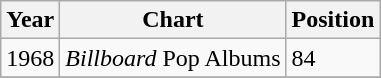<table class="wikitable">
<tr>
<th>Year</th>
<th>Chart</th>
<th>Position</th>
</tr>
<tr>
<td>1968</td>
<td><em>Billboard</em> Pop Albums</td>
<td>84</td>
</tr>
<tr>
</tr>
</table>
